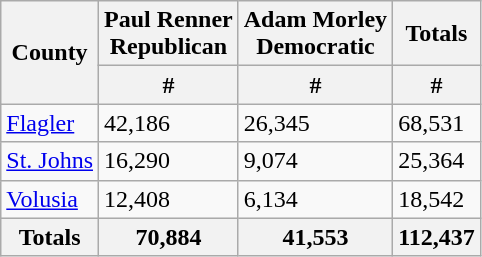<table class="wikitable">
<tr>
<th rowspan="2">County</th>
<th>Paul Renner<br>Republican</th>
<th>Adam Morley<br>Democratic</th>
<th>Totals</th>
</tr>
<tr>
<th>#</th>
<th>#</th>
<th>#</th>
</tr>
<tr>
<td><a href='#'>Flagler</a></td>
<td>42,186</td>
<td>26,345</td>
<td>68,531</td>
</tr>
<tr>
<td><a href='#'>St. Johns</a></td>
<td>16,290</td>
<td>9,074</td>
<td>25,364</td>
</tr>
<tr>
<td><a href='#'>Volusia</a></td>
<td>12,408</td>
<td>6,134</td>
<td>18,542</td>
</tr>
<tr>
<th>Totals</th>
<th>70,884</th>
<th>41,553</th>
<th>112,437</th>
</tr>
</table>
